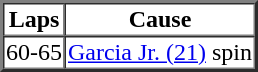<table border=2 cellspacing=0>
<tr>
<th>Laps</th>
<th>Cause</th>
</tr>
<tr>
<td>60-65</td>
<td><a href='#'>Garcia Jr. (21)</a> spin</td>
</tr>
</table>
